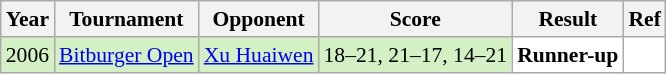<table class="sortable wikitable" style="font-size: 90%">
<tr>
<th>Year</th>
<th>Tournament</th>
<th>Opponent</th>
<th>Score</th>
<th>Result</th>
<th>Ref</th>
</tr>
<tr style="background:#D4F1C5">
<td align="center">2006</td>
<td align="left"><a href='#'>Bitburger Open</a></td>
<td align="left"> <a href='#'>Xu Huaiwen</a></td>
<td align="left">18–21, 21–17, 14–21</td>
<td style="text-align: left; background:white"> <strong>Runner-up</strong></td>
<td style="text-align: center; background:white"></td>
</tr>
</table>
